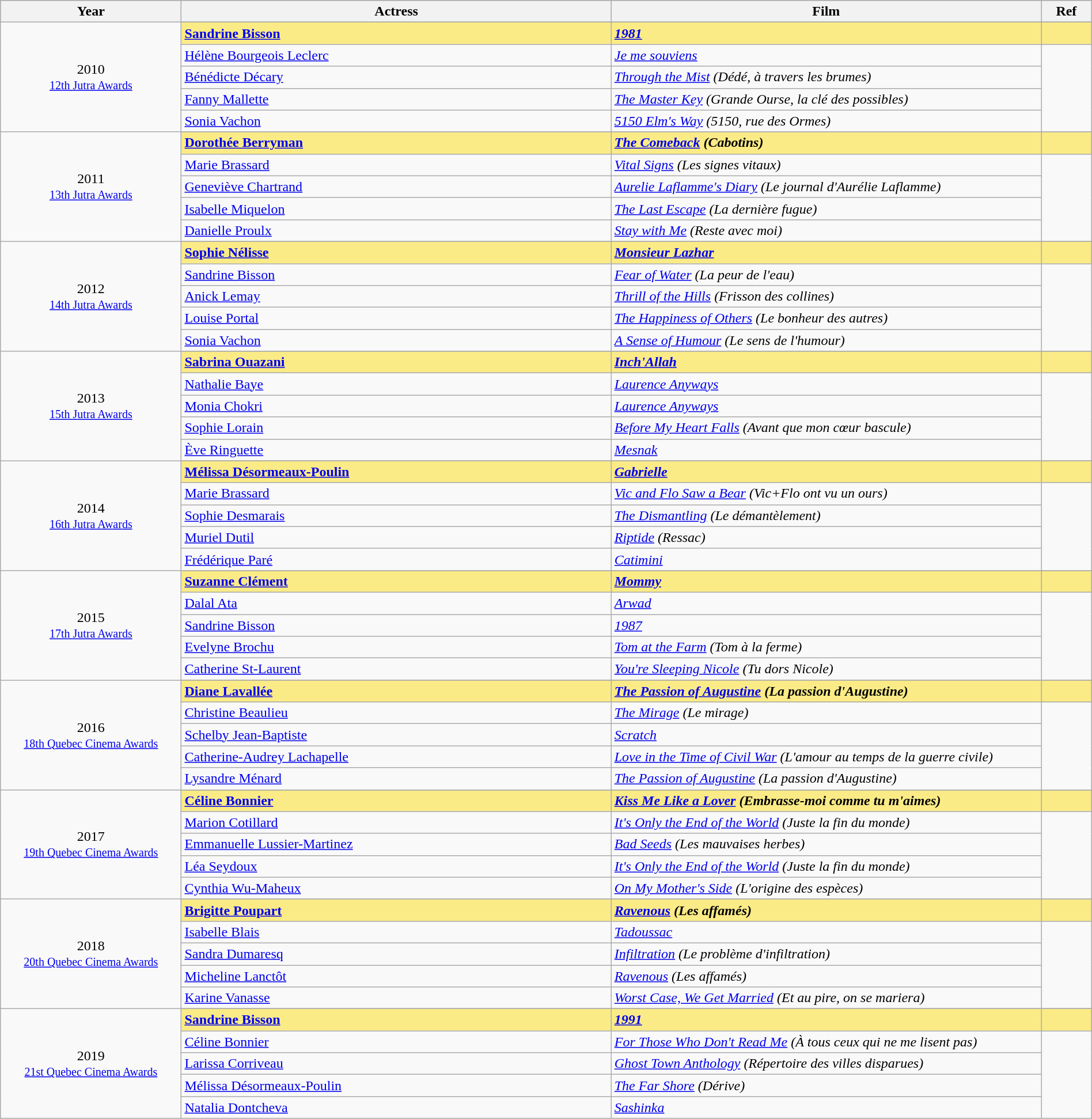<table class="wikitable" style="width:100%;">
<tr style="background:#bebebe;">
<th style="width:8%;">Year</th>
<th style="width:19%;">Actress</th>
<th style="width:19%;">Film</th>
<th style="width:2%;">Ref</th>
</tr>
<tr>
<td rowspan="6" align="center">2010 <br> <small><a href='#'>12th Jutra Awards</a></small></td>
</tr>
<tr style="background:#FAEB86">
<td><strong><a href='#'>Sandrine Bisson</a></strong></td>
<td><strong><em><a href='#'>1981</a></em></strong></td>
<td></td>
</tr>
<tr>
<td><a href='#'>Hélène Bourgeois Leclerc</a></td>
<td><em><a href='#'>Je me souviens</a></em></td>
<td rowspan=4></td>
</tr>
<tr>
<td><a href='#'>Bénédicte Décary</a></td>
<td><em><a href='#'>Through the Mist</a> (Dédé, à travers les brumes)</em></td>
</tr>
<tr>
<td><a href='#'>Fanny Mallette</a></td>
<td><em><a href='#'>The Master Key</a> (Grande Ourse, la clé des possibles)</em></td>
</tr>
<tr>
<td><a href='#'>Sonia Vachon</a></td>
<td><em><a href='#'>5150 Elm's Way</a> (5150, rue des Ormes)</em></td>
</tr>
<tr>
<td rowspan="6" align="center">2011 <br> <small><a href='#'>13th Jutra Awards</a></small></td>
</tr>
<tr style="background:#FAEB86">
<td><strong><a href='#'>Dorothée Berryman</a></strong></td>
<td><strong><em><a href='#'>The Comeback</a> (Cabotins)</em></strong></td>
<td></td>
</tr>
<tr>
<td><a href='#'>Marie Brassard</a></td>
<td><em><a href='#'>Vital Signs</a> (Les signes vitaux)</em></td>
<td rowspan=4></td>
</tr>
<tr>
<td><a href='#'>Geneviève Chartrand</a></td>
<td><em><a href='#'>Aurelie Laflamme's Diary</a> (Le journal d'Aurélie Laflamme)</em></td>
</tr>
<tr>
<td><a href='#'>Isabelle Miquelon</a></td>
<td><em><a href='#'>The Last Escape</a> (La dernière fugue)</em></td>
</tr>
<tr>
<td><a href='#'>Danielle Proulx</a></td>
<td><em><a href='#'>Stay with Me</a> (Reste avec moi)</em></td>
</tr>
<tr>
<td rowspan="6" align="center">2012 <br> <small><a href='#'>14th Jutra Awards</a></small></td>
</tr>
<tr style="background:#FAEB86">
<td><strong><a href='#'>Sophie Nélisse</a></strong></td>
<td><strong><em><a href='#'>Monsieur Lazhar</a></em></strong></td>
<td></td>
</tr>
<tr>
<td><a href='#'>Sandrine Bisson</a></td>
<td><em><a href='#'>Fear of Water</a> (La peur de l'eau)</em></td>
<td rowspan=4></td>
</tr>
<tr>
<td><a href='#'>Anick Lemay</a></td>
<td><em><a href='#'>Thrill of the Hills</a> (Frisson des collines)</em></td>
</tr>
<tr>
<td><a href='#'>Louise Portal</a></td>
<td><em><a href='#'>The Happiness of Others</a> (Le bonheur des autres)</em></td>
</tr>
<tr>
<td><a href='#'>Sonia Vachon</a></td>
<td><em><a href='#'>A Sense of Humour</a> (Le sens de l'humour)</em></td>
</tr>
<tr>
<td rowspan="6" align="center">2013 <br> <small><a href='#'>15th Jutra Awards</a></small></td>
</tr>
<tr style="background:#FAEB86">
<td><strong><a href='#'>Sabrina Ouazani</a></strong></td>
<td><strong><em><a href='#'>Inch'Allah</a></em></strong></td>
<td></td>
</tr>
<tr>
<td><a href='#'>Nathalie Baye</a></td>
<td><em><a href='#'>Laurence Anyways</a></em></td>
<td rowspan=4></td>
</tr>
<tr>
<td><a href='#'>Monia Chokri</a></td>
<td><em><a href='#'>Laurence Anyways</a></em></td>
</tr>
<tr>
<td><a href='#'>Sophie Lorain</a></td>
<td><em><a href='#'>Before My Heart Falls</a> (Avant que mon cœur bascule)</em></td>
</tr>
<tr>
<td><a href='#'>Ève Ringuette</a></td>
<td><em><a href='#'>Mesnak</a></em></td>
</tr>
<tr>
<td rowspan="6" align="center">2014 <br> <small><a href='#'>16th Jutra Awards</a></small></td>
</tr>
<tr style="background:#FAEB86">
<td><strong><a href='#'>Mélissa Désormeaux-Poulin</a></strong></td>
<td><strong><em><a href='#'>Gabrielle</a></em></strong></td>
<td></td>
</tr>
<tr>
<td><a href='#'>Marie Brassard</a></td>
<td><em><a href='#'>Vic and Flo Saw a Bear</a> (Vic+Flo ont vu un ours)</em></td>
<td rowspan=4></td>
</tr>
<tr>
<td><a href='#'>Sophie Desmarais</a></td>
<td><em><a href='#'>The Dismantling</a> (Le démantèlement)</em></td>
</tr>
<tr>
<td><a href='#'>Muriel Dutil</a></td>
<td><em><a href='#'>Riptide</a> (Ressac)</em></td>
</tr>
<tr>
<td><a href='#'>Frédérique Paré</a></td>
<td><em><a href='#'>Catimini</a></em></td>
</tr>
<tr>
<td rowspan="6" align="center">2015 <br> <small><a href='#'>17th Jutra Awards</a></small></td>
</tr>
<tr style="background:#FAEB86">
<td><strong><a href='#'>Suzanne Clément</a></strong></td>
<td><strong><em><a href='#'>Mommy</a></em></strong></td>
<td></td>
</tr>
<tr>
<td><a href='#'>Dalal Ata</a></td>
<td><em><a href='#'>Arwad</a></em></td>
<td rowspan=4></td>
</tr>
<tr>
<td><a href='#'>Sandrine Bisson</a></td>
<td><em><a href='#'>1987</a></em></td>
</tr>
<tr>
<td><a href='#'>Evelyne Brochu</a></td>
<td><em><a href='#'>Tom at the Farm</a> (Tom à la ferme)</em></td>
</tr>
<tr>
<td><a href='#'>Catherine St-Laurent</a></td>
<td><em><a href='#'>You're Sleeping Nicole</a> (Tu dors Nicole)</em></td>
</tr>
<tr>
<td rowspan="6" align="center">2016 <br> <small><a href='#'>18th Quebec Cinema Awards</a></small></td>
</tr>
<tr style="background:#FAEB86">
<td><strong><a href='#'>Diane Lavallée</a></strong></td>
<td><strong><em><a href='#'>The Passion of Augustine</a> (La passion d'Augustine)</em></strong></td>
<td></td>
</tr>
<tr>
<td><a href='#'>Christine Beaulieu</a></td>
<td><em><a href='#'>The Mirage</a> (Le mirage)</em></td>
<td rowspan=4></td>
</tr>
<tr>
<td><a href='#'>Schelby Jean-Baptiste</a></td>
<td><em><a href='#'>Scratch</a></em></td>
</tr>
<tr>
<td><a href='#'>Catherine-Audrey Lachapelle</a></td>
<td><em><a href='#'>Love in the Time of Civil War</a> (L'amour au temps de la guerre civile)</em></td>
</tr>
<tr>
<td><a href='#'>Lysandre Ménard</a></td>
<td><em><a href='#'>The Passion of Augustine</a> (La passion d'Augustine)</em></td>
</tr>
<tr>
<td rowspan="6" align="center">2017 <br> <small><a href='#'>19th Quebec Cinema Awards</a></small></td>
</tr>
<tr style="background:#FAEB86">
<td><strong><a href='#'>Céline Bonnier</a></strong></td>
<td><strong><em><a href='#'>Kiss Me Like a Lover</a> (Embrasse-moi comme tu m'aimes)</em></strong></td>
<td></td>
</tr>
<tr>
<td><a href='#'>Marion Cotillard</a></td>
<td><em><a href='#'>It's Only the End of the World</a> (Juste la fin du monde)</em></td>
<td rowspan=4></td>
</tr>
<tr>
<td><a href='#'>Emmanuelle Lussier-Martinez</a></td>
<td><em><a href='#'>Bad Seeds</a> (Les mauvaises herbes)</em></td>
</tr>
<tr>
<td><a href='#'>Léa Seydoux</a></td>
<td><em><a href='#'>It's Only the End of the World</a> (Juste la fin du monde)</em></td>
</tr>
<tr>
<td><a href='#'>Cynthia Wu-Maheux</a></td>
<td><em><a href='#'>On My Mother's Side</a> (L'origine des espèces)</em></td>
</tr>
<tr>
<td rowspan="6" align="center">2018 <br> <small><a href='#'>20th Quebec Cinema Awards</a></small></td>
</tr>
<tr style="background:#FAEB86">
<td><strong><a href='#'>Brigitte Poupart</a></strong></td>
<td><strong><em><a href='#'>Ravenous</a> (Les affamés)</em></strong></td>
<td></td>
</tr>
<tr>
<td><a href='#'>Isabelle Blais</a></td>
<td><em><a href='#'>Tadoussac</a></em></td>
<td rowspan=4></td>
</tr>
<tr>
<td><a href='#'>Sandra Dumaresq</a></td>
<td><em><a href='#'>Infiltration</a> (Le problème d'infiltration)</em></td>
</tr>
<tr>
<td><a href='#'>Micheline Lanctôt</a></td>
<td><em><a href='#'>Ravenous</a> (Les affamés)</em></td>
</tr>
<tr>
<td><a href='#'>Karine Vanasse</a></td>
<td><em><a href='#'>Worst Case, We Get Married</a> (Et au pire, on se mariera)</em></td>
</tr>
<tr>
<td rowspan="6" align="center">2019 <br> <small><a href='#'>21st Quebec Cinema Awards</a></small></td>
</tr>
<tr style="background:#FAEB86">
<td><strong><a href='#'>Sandrine Bisson</a></strong></td>
<td><strong><em><a href='#'>1991</a></em></strong></td>
<td></td>
</tr>
<tr>
<td><a href='#'>Céline Bonnier</a></td>
<td><em><a href='#'>For Those Who Don't Read Me</a> (À tous ceux qui ne me lisent pas)</em></td>
<td rowspan=4></td>
</tr>
<tr>
<td><a href='#'>Larissa Corriveau</a></td>
<td><em><a href='#'>Ghost Town Anthology</a> (Répertoire des villes disparues)</em></td>
</tr>
<tr>
<td><a href='#'>Mélissa Désormeaux-Poulin</a></td>
<td><em><a href='#'>The Far Shore</a> (Dérive)</em></td>
</tr>
<tr>
<td><a href='#'>Natalia Dontcheva</a></td>
<td><em><a href='#'>Sashinka</a></em></td>
</tr>
</table>
